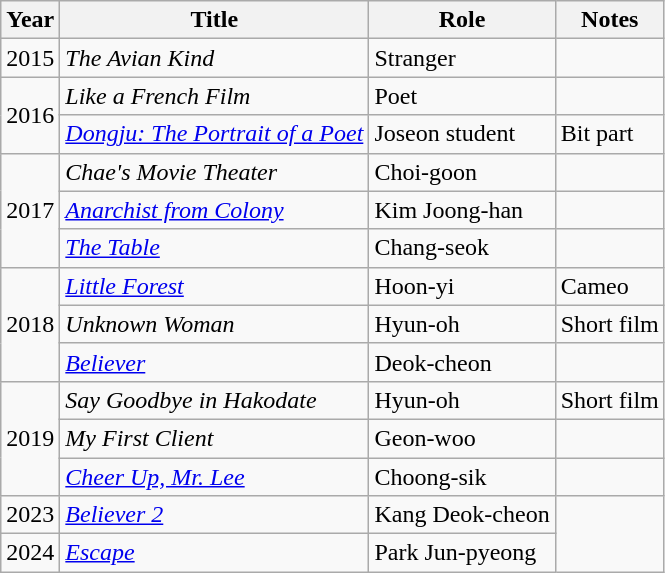<table class="wikitable sortable">
<tr>
<th>Year</th>
<th>Title</th>
<th>Role</th>
<th>Notes</th>
</tr>
<tr>
<td>2015</td>
<td><em>The Avian Kind</em></td>
<td>Stranger</td>
<td></td>
</tr>
<tr>
<td rowspan="2">2016</td>
<td><em>Like a French Film</em></td>
<td>Poet</td>
<td></td>
</tr>
<tr>
<td><em><a href='#'>Dongju: The Portrait of a Poet</a></em></td>
<td>Joseon student</td>
<td>Bit part</td>
</tr>
<tr>
<td rowspan="3">2017</td>
<td><em>Chae's Movie Theater</em></td>
<td>Choi-goon</td>
<td></td>
</tr>
<tr>
<td><em><a href='#'>Anarchist from Colony</a></em></td>
<td>Kim Joong-han</td>
<td></td>
</tr>
<tr>
<td><em><a href='#'>The Table</a></em></td>
<td>Chang-seok</td>
<td></td>
</tr>
<tr>
<td rowspan="3">2018</td>
<td><em><a href='#'>Little Forest</a></em></td>
<td>Hoon-yi</td>
<td>Cameo</td>
</tr>
<tr>
<td><em>Unknown Woman</em></td>
<td>Hyun-oh</td>
<td>Short film</td>
</tr>
<tr>
<td><em><a href='#'>Believer</a></em></td>
<td>Deok-cheon</td>
<td></td>
</tr>
<tr>
<td rowspan="3">2019</td>
<td><em>Say Goodbye in Hakodate</em></td>
<td>Hyun-oh</td>
<td>Short film</td>
</tr>
<tr>
<td><em>My First Client</em></td>
<td>Geon-woo</td>
<td></td>
</tr>
<tr>
<td><em><a href='#'>Cheer Up, Mr. Lee</a></em></td>
<td>Choong-sik</td>
<td></td>
</tr>
<tr>
<td>2023</td>
<td><em><a href='#'>Believer 2</a></em></td>
<td>Kang Deok-cheon</td>
</tr>
<tr>
<td>2024</td>
<td><a href='#'><em>Escape</em></a></td>
<td>Park Jun-pyeong</td>
</tr>
</table>
